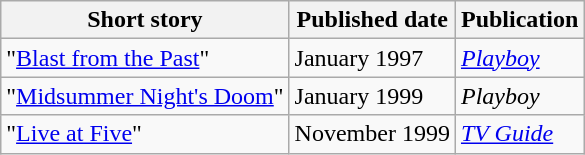<table class="wikitable"bal>
<tr>
<th>Short story</th>
<th>Published date</th>
<th>Publication</th>
</tr>
<tr>
<td>"<a href='#'>Blast from the Past</a>"</td>
<td>January 1997</td>
<td><em><a href='#'>Playboy</a></em></td>
</tr>
<tr>
<td>"<a href='#'>Midsummer Night's Doom</a>"</td>
<td>January 1999</td>
<td><em>Playboy</em></td>
</tr>
<tr>
<td>"<a href='#'>Live at Five</a>"</td>
<td>November 1999</td>
<td><em><a href='#'>TV Guide</a></em></td>
</tr>
</table>
